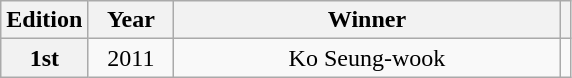<table class="wikitable plainrowheaders" style="text-align: center">
<tr>
<th scope="col" width="50">Edition</th>
<th scope="col" width="50">Year</th>
<th scope="col" width="250">Winner</th>
<th scope="col"></th>
</tr>
<tr>
<th scope="row" style="text-align:center">1st</th>
<td>2011</td>
<td>Ko Seung-wook</td>
<td></td>
</tr>
</table>
